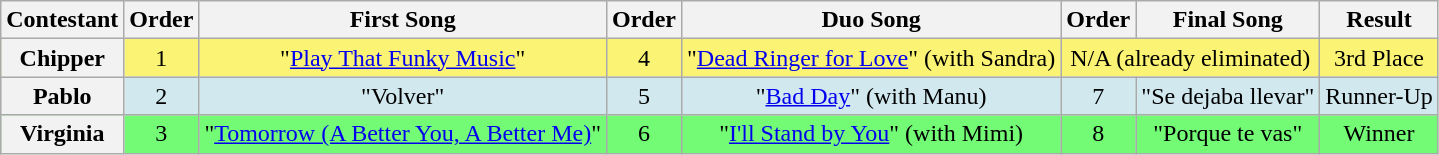<table class="wikitable plainrowheaders" style="text-align:center;">
<tr>
<th scope="col">Contestant</th>
<th scope="col">Order</th>
<th scope="col">First Song</th>
<th scope="col">Order</th>
<th scope="col">Duo Song</th>
<th scope="col">Order</th>
<th scope="col">Final Song</th>
<th scope="col">Result</th>
</tr>
<tr style="background-color: rgb(251, 243, 115);">
<th scope="row">Chipper</th>
<td>1</td>
<td>"<a href='#'>Play That Funky Music</a>"</td>
<td>4</td>
<td>"<a href='#'>Dead Ringer for Love</a>" (with Sandra)</td>
<td colspan="2">N/A (already eliminated)</td>
<td>3rd Place</td>
</tr>
<tr style="background-color: rgb(209, 232, 239);">
<th scope="row">Pablo</th>
<td>2</td>
<td>"Volver"</td>
<td>5</td>
<td>"<a href='#'>Bad Day</a>" (with Manu)</td>
<td>7</td>
<td>"Se dejaba llevar"</td>
<td>Runner-Up</td>
</tr>
<tr style="background-color: rgb(115, 251, 118);">
<th scope="row">Virginia</th>
<td>3</td>
<td>"<a href='#'>Tomorrow (A Better You, A Better Me)</a>"</td>
<td>6</td>
<td>"<a href='#'>I'll Stand by You</a>" (with Mimi)</td>
<td>8</td>
<td>"Porque te vas"</td>
<td>Winner</td>
</tr>
</table>
